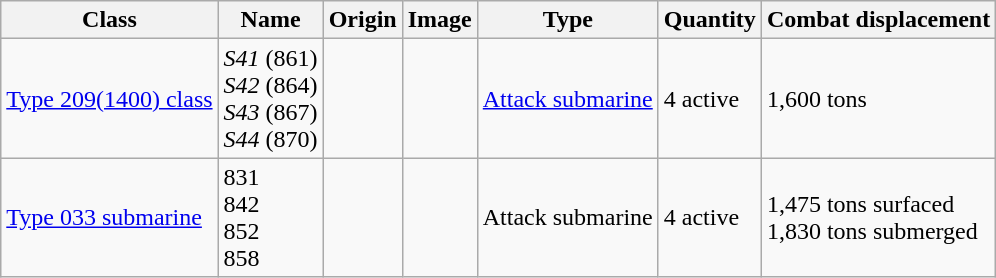<table class="wikitable">
<tr>
<th>Class</th>
<th>Name</th>
<th>Origin</th>
<th>Image</th>
<th>Type</th>
<th>Quantity</th>
<th>Combat displacement</th>
</tr>
<tr>
<td><a href='#'>Type 209(1400) class</a></td>
<td><em>S41</em> (861)<br><em>S42</em> (864)<br><em>S43</em> (867)<br><em>S44</em> (870)</td>
<td></td>
<td></td>
<td><a href='#'>Attack submarine</a></td>
<td>4 active</td>
<td>1,600 tons</td>
</tr>
<tr>
<td><a href='#'>Type 033 submarine</a></td>
<td>831<br>842<br>852<br>858</td>
<td></td>
<td></td>
<td>Attack submarine</td>
<td>4 active</td>
<td>1,475 tons surfaced<br>1,830 tons submerged</td>
</tr>
</table>
